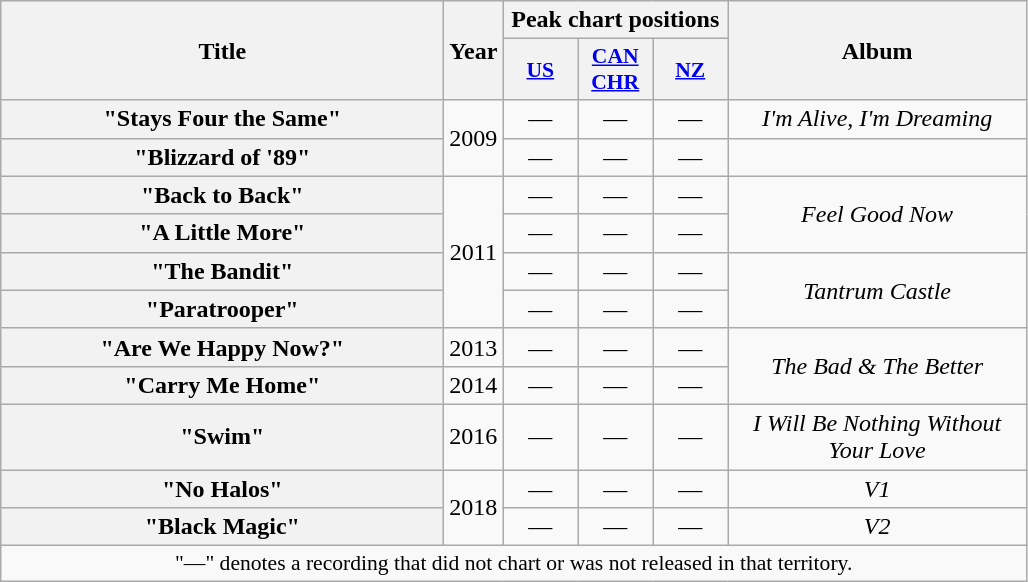<table class="wikitable plainrowheaders" style="text-align:center;" border="1">
<tr>
<th scope="col" rowspan="2" style="width:18em;">Title</th>
<th scope="col" rowspan="2">Year</th>
<th scope="col" colspan="3">Peak chart positions</th>
<th scope="col" rowspan="2" style="width:12em;">Album</th>
</tr>
<tr>
<th scope="col" style="width:3em;font-size:90%;"><a href='#'>US</a><br></th>
<th scope="col" style="width:3em;font-size:90%;"><a href='#'>CAN<br>CHR</a><br></th>
<th scope="col" style="width:3em;font-size:90%;"><a href='#'>NZ</a><br></th>
</tr>
<tr>
<th scope="row">"Stays Four the Same"</th>
<td rowspan="2">2009</td>
<td>—</td>
<td>—</td>
<td>—</td>
<td><em>I'm Alive, I'm Dreaming</em></td>
</tr>
<tr>
<th scope="row">"Blizzard of '89"<br></th>
<td>—</td>
<td>—</td>
<td>—</td>
<td></td>
</tr>
<tr>
<th scope="row">"Back to Back"</th>
<td rowspan="4">2011</td>
<td>—</td>
<td>—</td>
<td>—</td>
<td rowspan="2"><em>Feel Good Now</em></td>
</tr>
<tr>
<th scope="row">"A Little More"</th>
<td>—</td>
<td>—</td>
<td>—</td>
</tr>
<tr>
<th scope="row">"The Bandit"</th>
<td>—</td>
<td>—</td>
<td>—</td>
<td rowspan="2"><em>Tantrum Castle</em></td>
</tr>
<tr>
<th scope="row">"Paratrooper"</th>
<td>—</td>
<td>—</td>
<td>—</td>
</tr>
<tr>
<th scope="row">"Are We Happy Now?"</th>
<td>2013</td>
<td>—</td>
<td>—</td>
<td>—</td>
<td rowspan="2"><em>The Bad & The Better</em></td>
</tr>
<tr>
<th scope="row">"Carry Me Home"</th>
<td>2014</td>
<td>—</td>
<td>—</td>
<td>—</td>
</tr>
<tr>
<th scope="row">"Swim"</th>
<td>2016</td>
<td>—</td>
<td>—</td>
<td>—</td>
<td><em>I Will Be Nothing Without Your Love</em></td>
</tr>
<tr>
<th scope="row">"No Halos"</th>
<td rowspan="2">2018</td>
<td>—</td>
<td>—</td>
<td>—</td>
<td><em>V1</em></td>
</tr>
<tr>
<th scope="row">"Black Magic"<br></th>
<td>—</td>
<td>—</td>
<td>—</td>
<td><em>V2</em></td>
</tr>
<tr>
<td colspan="12" style="font-size:90%">"—" denotes a recording that did not chart or was not released in that territory.</td>
</tr>
</table>
